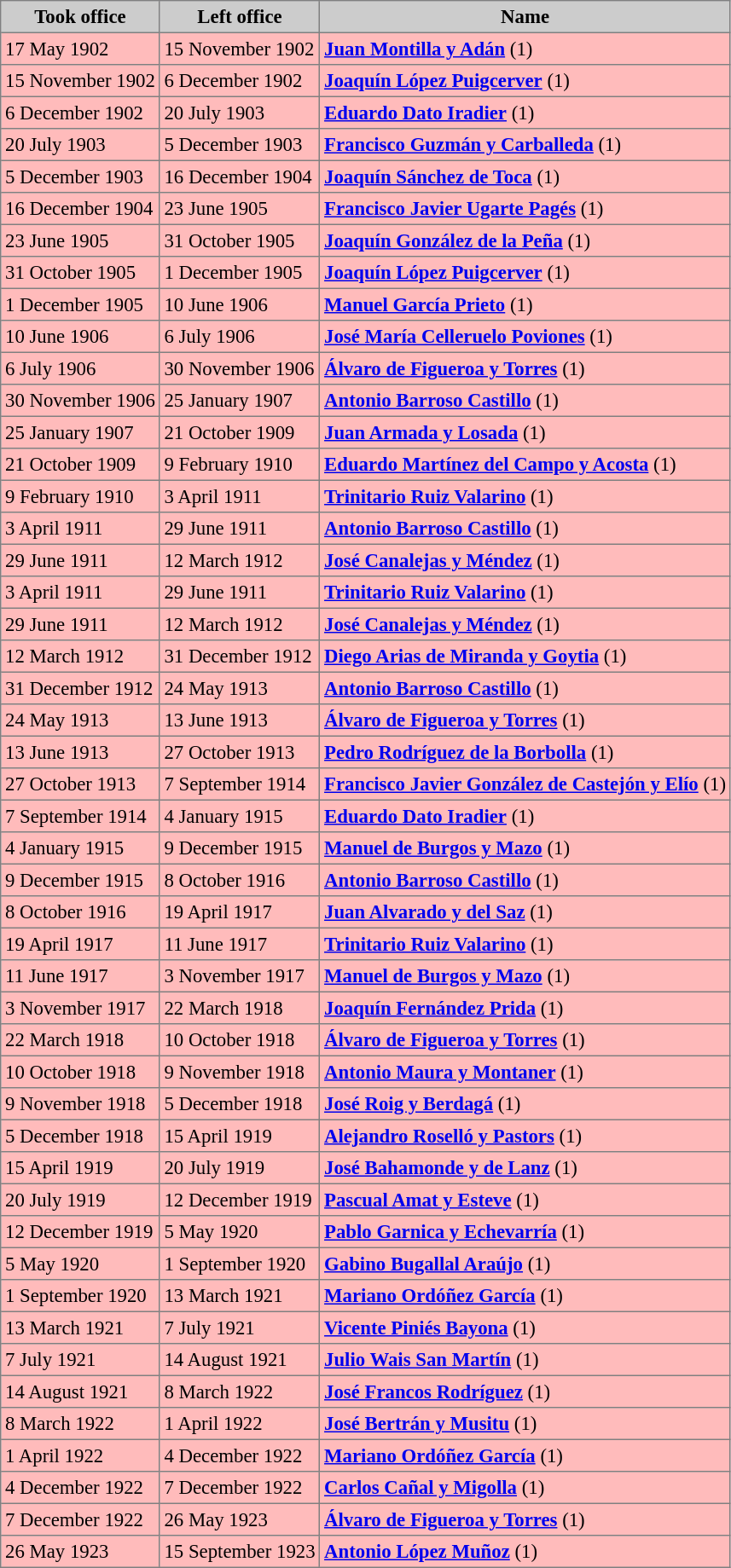<table bgcolor="#f7f8ff" cellpadding="3" cellspacing="0" border="1" style="font-size: 95%; border: gray solid 1px; border-collapse: collapse;">
<tr bgcolor="#CCCCCC">
<th align="center">Took office</th>
<th align="center">Left office</th>
<th align="center">Name</th>
</tr>
<tr bgcolor="#FFBBBB">
<td>17 May 1902</td>
<td>15 November 1902</td>
<td><strong><a href='#'>Juan Montilla y Adán</a></strong>  (1)</td>
</tr>
<tr bgcolor="#FFBBBB">
<td>15 November 1902</td>
<td>6 December 1902</td>
<td><strong><a href='#'>Joaquín López Puigcerver</a></strong> (1)</td>
</tr>
<tr bgcolor="#FFBBBB">
<td>6 December 1902</td>
<td>20 July 1903</td>
<td><strong><a href='#'>Eduardo Dato Iradier</a></strong>  (1)</td>
</tr>
<tr bgcolor="#FFBBBB">
<td>20 July 1903</td>
<td>5 December 1903</td>
<td><strong><a href='#'>Francisco Guzmán y Carballeda</a></strong>  (1)</td>
</tr>
<tr bgcolor="#FFBBBB">
<td>5 December 1903</td>
<td>16 December 1904</td>
<td><strong><a href='#'>Joaquín Sánchez de Toca</a></strong> (1)</td>
</tr>
<tr bgcolor="#FFBBBB">
<td>16 December 1904</td>
<td>23 June 1905</td>
<td><strong><a href='#'>Francisco Javier Ugarte Pagés</a></strong> (1)</td>
</tr>
<tr bgcolor="#FFBBBB">
<td>23 June 1905</td>
<td>31 October 1905</td>
<td><strong><a href='#'>Joaquín González de la Peña</a></strong> (1)</td>
</tr>
<tr bgcolor="#FFBBBB">
<td>31 October 1905</td>
<td>1 December 1905</td>
<td><strong><a href='#'>Joaquín López Puigcerver</a></strong> (1)</td>
</tr>
<tr bgcolor="#FFBBBB">
<td>1 December 1905</td>
<td>10 June 1906</td>
<td><strong><a href='#'>Manuel García Prieto</a></strong> (1)</td>
</tr>
<tr bgcolor="#FFBBBB">
<td>10 June 1906</td>
<td>6 July 1906</td>
<td><strong><a href='#'>José María Celleruelo Poviones</a></strong> (1)</td>
</tr>
<tr bgcolor="#FFBBBB">
<td>6 July 1906</td>
<td>30 November 1906</td>
<td><strong><a href='#'>Álvaro de Figueroa y Torres</a></strong> (1)</td>
</tr>
<tr bgcolor="#FFBBBB">
<td>30 November 1906</td>
<td>25 January 1907</td>
<td><strong><a href='#'>Antonio Barroso Castillo</a></strong>  (1)</td>
</tr>
<tr bgcolor="#FFBBBB">
<td>25 January 1907</td>
<td>21 October 1909</td>
<td><strong><a href='#'>Juan Armada y Losada</a></strong> (1)</td>
</tr>
<tr bgcolor="#FFBBBB">
<td>21 October 1909</td>
<td>9 February 1910</td>
<td><strong><a href='#'>Eduardo Martínez del Campo y Acosta</a></strong> (1)</td>
</tr>
<tr bgcolor="#FFBBBB">
<td>9 February 1910</td>
<td>3 April 1911</td>
<td><strong><a href='#'>Trinitario Ruiz Valarino</a></strong> (1)</td>
</tr>
<tr bgcolor="#FFBBBB">
<td>3 April 1911</td>
<td>29 June 1911</td>
<td><strong><a href='#'>Antonio Barroso Castillo</a></strong> (1)</td>
</tr>
<tr bgcolor="#FFBBBB">
<td>29 June 1911</td>
<td>12 March 1912</td>
<td><strong><a href='#'>José Canalejas y Méndez</a></strong>  (1)</td>
</tr>
<tr bgcolor="#FFBBBB">
<td>3 April 1911</td>
<td>29 June 1911</td>
<td><strong><a href='#'>Trinitario Ruiz Valarino</a></strong>  (1)</td>
</tr>
<tr bgcolor="#FFBBBB">
<td>29 June 1911</td>
<td>12 March 1912</td>
<td><strong><a href='#'>José Canalejas y Méndez</a></strong> (1)</td>
</tr>
<tr bgcolor="#FFBBBB">
<td>12 March 1912</td>
<td>31 December 1912</td>
<td><strong><a href='#'>Diego Arias de Miranda y Goytia</a></strong> (1)</td>
</tr>
<tr bgcolor="#FFBBBB">
<td>31 December 1912</td>
<td>24 May 1913</td>
<td><strong><a href='#'>Antonio Barroso Castillo</a></strong> (1)</td>
</tr>
<tr bgcolor="#FFBBBB">
<td>24 May 1913</td>
<td>13 June 1913</td>
<td><strong><a href='#'>Álvaro de Figueroa y Torres</a></strong> (1)</td>
</tr>
<tr bgcolor="#FFBBBB">
<td>13 June 1913</td>
<td>27 October 1913</td>
<td><strong><a href='#'>Pedro Rodríguez de la Borbolla</a></strong> (1)</td>
</tr>
<tr bgcolor="#FFBBBB">
<td>27 October 1913</td>
<td>7 September 1914</td>
<td><strong><a href='#'>Francisco Javier González de Castejón y Elío</a></strong> (1)</td>
</tr>
<tr bgcolor="#FFBBBB">
<td>7 September 1914</td>
<td>4 January 1915</td>
<td><strong><a href='#'>Eduardo Dato Iradier</a></strong> (1)</td>
</tr>
<tr bgcolor="#FFBBBB">
<td>4 January 1915</td>
<td>9 December 1915</td>
<td><strong><a href='#'>Manuel de Burgos y Mazo</a></strong> (1)</td>
</tr>
<tr bgcolor="#FFBBBB">
<td>9 December 1915</td>
<td>8 October 1916</td>
<td><strong><a href='#'>Antonio Barroso Castillo</a></strong> (1)</td>
</tr>
<tr bgcolor="#FFBBBB">
<td>8 October 1916</td>
<td>19 April 1917</td>
<td><strong><a href='#'>Juan Alvarado y del Saz</a></strong> (1)</td>
</tr>
<tr bgcolor="#FFBBBB">
<td>19 April 1917</td>
<td>11 June 1917</td>
<td><strong><a href='#'>Trinitario Ruiz Valarino</a></strong> (1)</td>
</tr>
<tr bgcolor="#FFBBBB">
<td>11 June 1917</td>
<td>3 November 1917</td>
<td><strong><a href='#'>Manuel de Burgos y Mazo</a></strong> (1)</td>
</tr>
<tr bgcolor="#FFBBBB">
<td>3 November 1917</td>
<td>22 March 1918</td>
<td><strong><a href='#'>Joaquín Fernández Prida</a></strong> (1)</td>
</tr>
<tr bgcolor="#FFBBBB">
<td>22 March 1918</td>
<td>10 October 1918</td>
<td><strong><a href='#'>Álvaro de Figueroa y Torres</a></strong> (1)</td>
</tr>
<tr bgcolor="#FFBBBB">
<td>10 October 1918</td>
<td>9 November 1918</td>
<td><strong><a href='#'>Antonio Maura y Montaner</a></strong> (1)</td>
</tr>
<tr bgcolor="#FFBBBB">
<td>9 November 1918</td>
<td>5 December 1918</td>
<td><strong><a href='#'>José Roig y Berdagá</a></strong> (1)</td>
</tr>
<tr bgcolor="#FFBBBB">
<td>5 December 1918</td>
<td>15 April 1919</td>
<td><strong><a href='#'>Alejandro Roselló y Pastors</a></strong>  (1)</td>
</tr>
<tr bgcolor="#FFBBBB">
<td>15 April 1919</td>
<td>20 July 1919</td>
<td><strong><a href='#'>José Bahamonde y de Lanz</a></strong> (1)</td>
</tr>
<tr bgcolor="#FFBBBB">
<td>20 July 1919</td>
<td>12 December 1919</td>
<td><strong><a href='#'>Pascual Amat y Esteve</a></strong> (1)</td>
</tr>
<tr bgcolor="#FFBBBB">
<td>12 December 1919</td>
<td>5 May 1920</td>
<td><strong><a href='#'>Pablo Garnica y Echevarría</a></strong> (1)</td>
</tr>
<tr bgcolor="#FFBBBB">
<td>5 May 1920</td>
<td>1 September 1920</td>
<td><strong><a href='#'>Gabino Bugallal Araújo</a></strong> (1)</td>
</tr>
<tr bgcolor="#FFBBBB">
<td>1 September 1920</td>
<td>13 March 1921</td>
<td><strong><a href='#'>Mariano Ordóñez García</a></strong> (1)</td>
</tr>
<tr bgcolor="#FFBBBB">
<td>13 March 1921</td>
<td>7 July 1921</td>
<td><strong><a href='#'>Vicente Piniés Bayona</a></strong> (1)</td>
</tr>
<tr bgcolor="#FFBBBB">
<td>7 July 1921</td>
<td>14 August 1921</td>
<td><strong><a href='#'>Julio Wais San Martín</a></strong>  (1)</td>
</tr>
<tr bgcolor="#FFBBBB">
<td>14 August 1921</td>
<td>8 March 1922</td>
<td><strong><a href='#'>José Francos Rodríguez</a></strong> (1)</td>
</tr>
<tr bgcolor="#FFBBBB">
<td>8 March 1922</td>
<td>1 April 1922</td>
<td><strong><a href='#'>José Bertrán y Musitu</a></strong> (1)</td>
</tr>
<tr bgcolor="#FFBBBB">
<td>1 April 1922</td>
<td>4 December 1922</td>
<td><strong><a href='#'>Mariano Ordóñez García</a></strong> (1)</td>
</tr>
<tr bgcolor="#FFBBBB">
<td>4 December 1922</td>
<td>7 December 1922</td>
<td><strong><a href='#'>Carlos Cañal y Migolla</a></strong> (1)</td>
</tr>
<tr bgcolor="#FFBBBB">
<td>7 December 1922</td>
<td>26 May 1923</td>
<td><strong><a href='#'>Álvaro de Figueroa y Torres</a></strong> (1)</td>
</tr>
<tr bgcolor="#FFBBBB">
<td>26 May 1923</td>
<td>15 September 1923</td>
<td><strong><a href='#'>Antonio López Muñoz</a></strong> (1)</td>
</tr>
</table>
